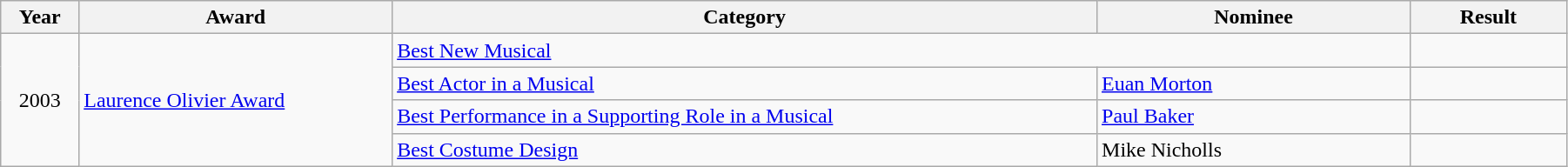<table class="wikitable" width="95%">
<tr>
<th width="5%">Year</th>
<th width="20%">Award</th>
<th width="45%">Category</th>
<th width="20%">Nominee</th>
<th width="10%">Result</th>
</tr>
<tr>
<td rowspan="4" align="center">2003</td>
<td rowspan="4"><a href='#'>Laurence Olivier Award</a></td>
<td colspan="2"><a href='#'>Best New Musical</a></td>
<td></td>
</tr>
<tr>
<td><a href='#'>Best Actor in a Musical</a></td>
<td><a href='#'>Euan Morton</a></td>
<td></td>
</tr>
<tr>
<td><a href='#'>Best Performance in a Supporting Role in a Musical</a></td>
<td><a href='#'>Paul Baker</a></td>
<td></td>
</tr>
<tr>
<td><a href='#'>Best Costume Design</a></td>
<td>Mike Nicholls</td>
<td></td>
</tr>
</table>
